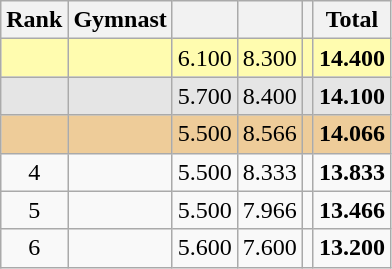<table style="text-align:center;" class="wikitable sortable">
<tr>
<th>Rank</th>
<th>Gymnast</th>
<th><small></small></th>
<th><small></small></th>
<th><small></small></th>
<th>Total</th>
</tr>
<tr style="background:#fffcaf;">
<td></td>
<td align=left></td>
<td>6.100</td>
<td>8.300</td>
<td></td>
<td><strong>14.400</strong></td>
</tr>
<tr style="background:#e5e5e5;">
<td></td>
<td align=left></td>
<td>5.700</td>
<td>8.400</td>
<td></td>
<td><strong>14.100</strong></td>
</tr>
<tr style="background:#ec9;">
<td></td>
<td align=left></td>
<td>5.500</td>
<td>8.566</td>
<td></td>
<td><strong>14.066</strong></td>
</tr>
<tr>
<td>4</td>
<td align=left></td>
<td>5.500</td>
<td>8.333</td>
<td></td>
<td><strong>13.833</strong></td>
</tr>
<tr>
<td>5</td>
<td align=left></td>
<td>5.500</td>
<td>7.966</td>
<td></td>
<td><strong>13.466</strong></td>
</tr>
<tr>
<td>6</td>
<td align=left></td>
<td>5.600</td>
<td>7.600</td>
<td></td>
<td><strong>13.200</strong></td>
</tr>
</table>
